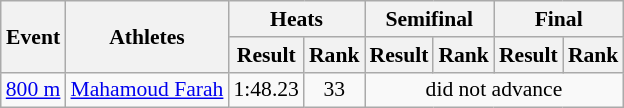<table class="wikitable" border="1" style="font-size:90%">
<tr>
<th rowspan="2">Event</th>
<th rowspan="2">Athletes</th>
<th colspan="2">Heats</th>
<th colspan="2">Semifinal</th>
<th colspan="2">Final</th>
</tr>
<tr>
<th>Result</th>
<th>Rank</th>
<th>Result</th>
<th>Rank</th>
<th>Result</th>
<th>Rank</th>
</tr>
<tr>
<td><a href='#'>800 m</a></td>
<td><a href='#'>Mahamoud Farah</a></td>
<td align=center>1:48.23</td>
<td align=center>33</td>
<td align=center colspan=4>did not advance</td>
</tr>
</table>
